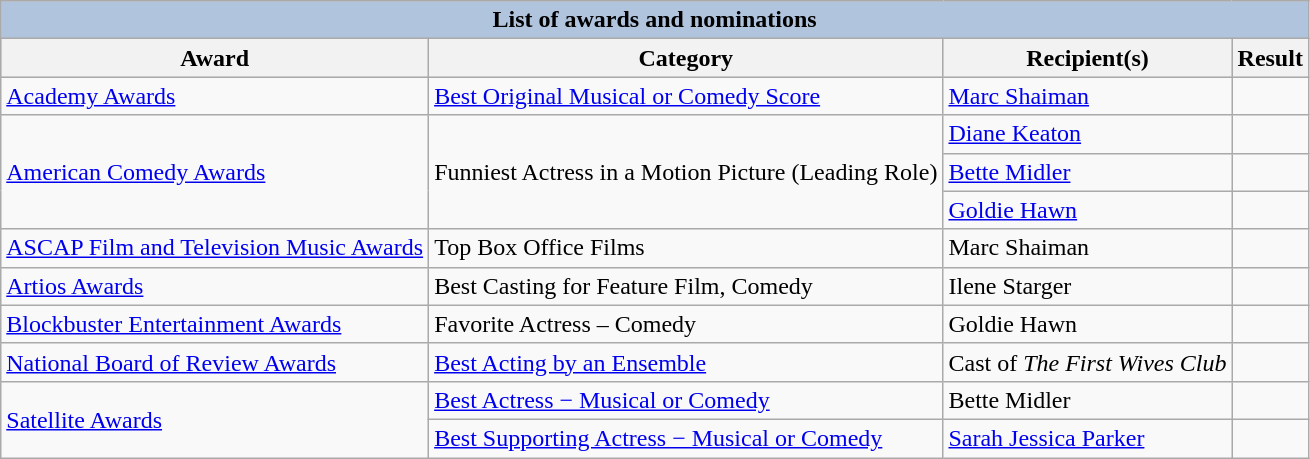<table class="wikitable sortable">
<tr style="background:#ccc; text-align:center;">
<th colspan="6" style="background: LightSteelBlue;">List of awards and nominations</th>
</tr>
<tr style="background:#ccc; text-align:center;">
<th>Award</th>
<th>Category</th>
<th>Recipient(s)</th>
<th>Result</th>
</tr>
<tr>
<td><a href='#'>Academy Awards</a></td>
<td><a href='#'>Best Original Musical or Comedy Score</a></td>
<td><a href='#'>Marc Shaiman</a></td>
<td></td>
</tr>
<tr>
<td rowspan="3"><a href='#'>American Comedy Awards</a></td>
<td rowspan="3">Funniest Actress in a Motion Picture (Leading Role)</td>
<td><a href='#'>Diane Keaton</a></td>
<td></td>
</tr>
<tr>
<td><a href='#'>Bette Midler</a></td>
<td></td>
</tr>
<tr>
<td><a href='#'>Goldie Hawn</a></td>
<td></td>
</tr>
<tr>
<td><a href='#'>ASCAP Film and Television Music Awards</a></td>
<td>Top Box Office Films</td>
<td>Marc Shaiman</td>
<td></td>
</tr>
<tr>
<td><a href='#'>Artios Awards</a></td>
<td>Best Casting for Feature Film, Comedy</td>
<td>Ilene Starger</td>
<td></td>
</tr>
<tr>
<td><a href='#'>Blockbuster Entertainment Awards</a></td>
<td>Favorite Actress – Comedy</td>
<td>Goldie Hawn</td>
<td></td>
</tr>
<tr>
<td><a href='#'>National Board of Review Awards</a></td>
<td><a href='#'>Best Acting by an Ensemble</a></td>
<td>Cast of <em>The First Wives Club</em></td>
<td></td>
</tr>
<tr>
<td rowspan=2><a href='#'>Satellite Awards</a></td>
<td><a href='#'>Best Actress − Musical or Comedy</a></td>
<td>Bette Midler</td>
<td></td>
</tr>
<tr>
<td><a href='#'>Best Supporting Actress − Musical or Comedy</a></td>
<td><a href='#'>Sarah Jessica Parker</a></td>
<td></td>
</tr>
</table>
